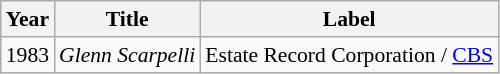<table class="wikitable" style="font-size: 90%;">
<tr>
<th>Year</th>
<th>Title</th>
<th>Label</th>
</tr>
<tr>
<td>1983</td>
<td><em>Glenn Scarpelli</em></td>
<td>Estate Record Corporation / <a href='#'>CBS</a></td>
</tr>
</table>
